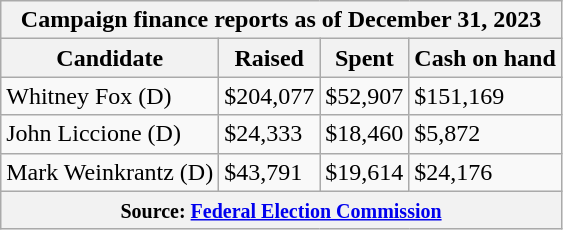<table class="wikitable sortable">
<tr>
<th colspan=4>Campaign finance reports as of December 31, 2023</th>
</tr>
<tr style="text-align:center;">
<th>Candidate</th>
<th>Raised</th>
<th>Spent</th>
<th>Cash on hand</th>
</tr>
<tr>
<td>Whitney Fox (D)</td>
<td>$204,077</td>
<td>$52,907</td>
<td>$151,169</td>
</tr>
<tr>
<td>John Liccione (D)</td>
<td>$24,333</td>
<td>$18,460</td>
<td>$5,872</td>
</tr>
<tr>
<td>Mark Weinkrantz (D)</td>
<td>$43,791</td>
<td>$19,614</td>
<td>$24,176</td>
</tr>
<tr>
<th colspan="4"><small>Source: <a href='#'>Federal Election Commission</a></small></th>
</tr>
</table>
